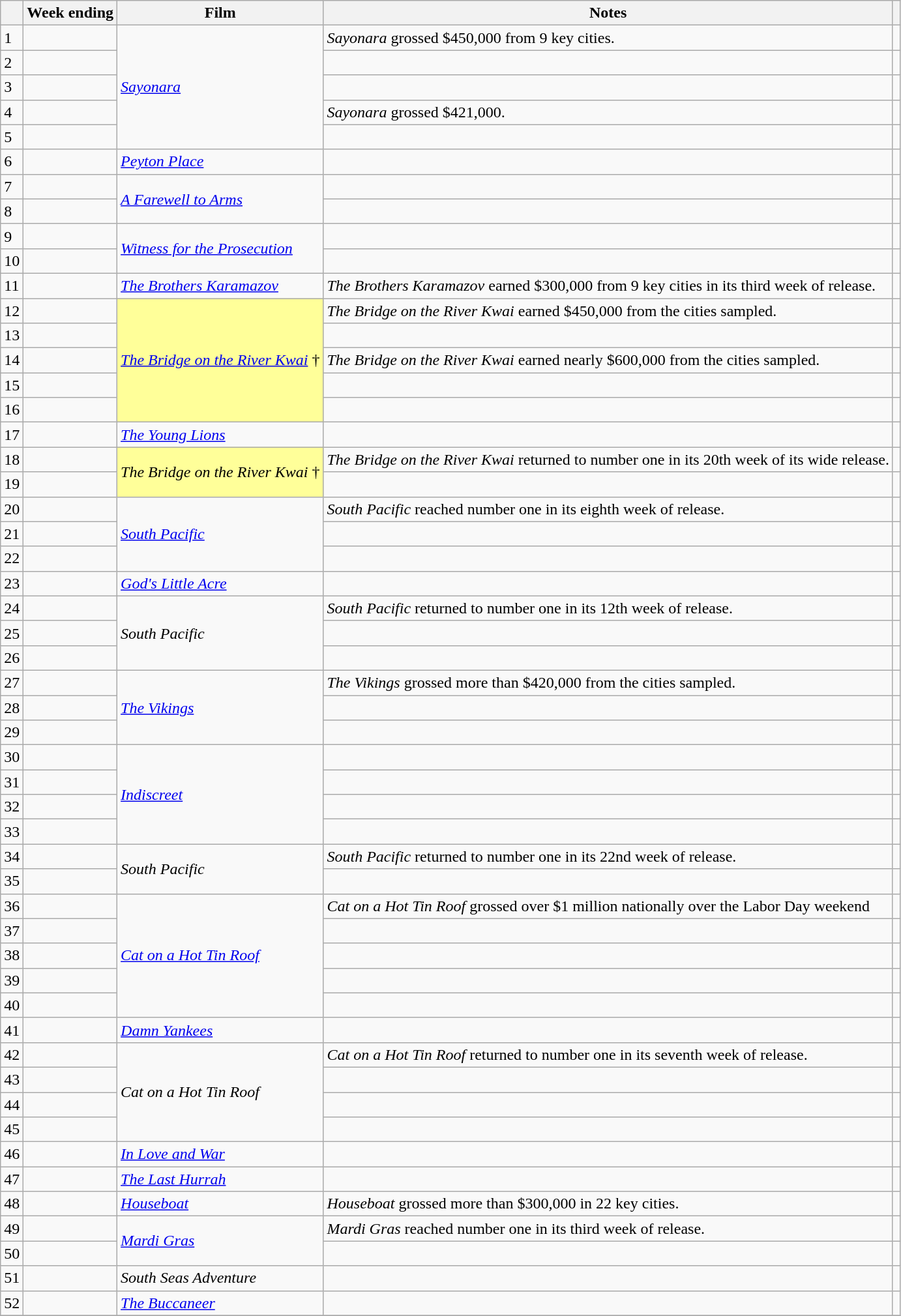<table class="wikitable sortable">
<tr>
<th></th>
<th>Week ending</th>
<th>Film</th>
<th>Notes</th>
<th class="unsortable"></th>
</tr>
<tr>
<td>1</td>
<td></td>
<td rowspan="5"><em><a href='#'>Sayonara</a></em></td>
<td><em>Sayonara</em> grossed $450,000 from 9 key cities.</td>
<td></td>
</tr>
<tr>
<td>2</td>
<td></td>
<td></td>
<td></td>
</tr>
<tr>
<td>3</td>
<td></td>
<td></td>
<td></td>
</tr>
<tr>
<td>4</td>
<td></td>
<td><em>Sayonara</em> grossed $421,000.</td>
<td></td>
</tr>
<tr>
<td>5</td>
<td></td>
<td></td>
<td></td>
</tr>
<tr>
<td>6</td>
<td></td>
<td><em><a href='#'>Peyton Place</a></em></td>
<td></td>
<td></td>
</tr>
<tr>
<td>7</td>
<td></td>
<td rowspan="2"><em><a href='#'>A Farewell to Arms</a></em></td>
<td></td>
<td></td>
</tr>
<tr>
<td>8</td>
<td></td>
<td></td>
<td></td>
</tr>
<tr>
<td>9</td>
<td></td>
<td rowspan="2"><em><a href='#'>Witness for the Prosecution</a></em></td>
<td></td>
<td></td>
</tr>
<tr>
<td>10</td>
<td></td>
<td></td>
<td></td>
</tr>
<tr>
<td>11</td>
<td></td>
<td><em><a href='#'>The Brothers Karamazov</a></em></td>
<td><em>The Brothers Karamazov</em> earned $300,000 from 9 key cities in its third week of release.</td>
<td></td>
</tr>
<tr>
<td>12</td>
<td></td>
<td rowspan="5" style="background-color:#FFFF99"><em><a href='#'>The Bridge on the River Kwai</a></em> †</td>
<td><em>The Bridge on the River Kwai</em> earned $450,000 from the cities sampled.</td>
<td></td>
</tr>
<tr>
<td>13</td>
<td></td>
<td></td>
<td></td>
</tr>
<tr>
<td>14</td>
<td></td>
<td><em>The Bridge on the River Kwai</em> earned nearly $600,000 from the cities sampled.</td>
<td></td>
</tr>
<tr>
<td>15</td>
<td></td>
<td></td>
<td></td>
</tr>
<tr>
<td>16</td>
<td></td>
<td></td>
<td></td>
</tr>
<tr>
<td>17</td>
<td></td>
<td><em><a href='#'>The Young Lions</a></em></td>
<td></td>
<td></td>
</tr>
<tr>
<td>18</td>
<td></td>
<td rowspan="2" style="background-color:#FFFF99"><em>The Bridge on the River Kwai</em> †</td>
<td><em>The Bridge on the River Kwai</em> returned to number one in its 20th week of its wide release.</td>
<td></td>
</tr>
<tr>
<td>19</td>
<td></td>
<td></td>
<td></td>
</tr>
<tr>
<td>20</td>
<td></td>
<td rowspan="3"><em><a href='#'>South Pacific</a></em></td>
<td><em>South Pacific</em> reached number one in its eighth week of release.</td>
<td></td>
</tr>
<tr>
<td>21</td>
<td></td>
<td></td>
<td></td>
</tr>
<tr>
<td>22</td>
<td></td>
<td></td>
<td></td>
</tr>
<tr>
<td>23</td>
<td></td>
<td><em><a href='#'>God's Little Acre</a></em></td>
<td></td>
<td></td>
</tr>
<tr>
<td>24</td>
<td></td>
<td rowspan="3"><em>South Pacific</em></td>
<td><em>South Pacific</em> returned to number one in its 12th week of release.</td>
<td></td>
</tr>
<tr>
<td>25</td>
<td></td>
<td></td>
<td></td>
</tr>
<tr>
<td>26</td>
<td></td>
<td></td>
<td></td>
</tr>
<tr>
<td>27</td>
<td></td>
<td rowspan="3"><em><a href='#'>The Vikings</a></em></td>
<td><em>The Vikings</em> grossed more than $420,000 from the cities sampled.</td>
<td></td>
</tr>
<tr>
<td>28</td>
<td></td>
<td></td>
<td></td>
</tr>
<tr>
<td>29</td>
<td></td>
<td></td>
<td></td>
</tr>
<tr>
<td>30</td>
<td></td>
<td rowspan="4"><em><a href='#'>Indiscreet</a></em></td>
<td></td>
<td></td>
</tr>
<tr>
<td>31</td>
<td></td>
<td></td>
<td></td>
</tr>
<tr>
<td>32</td>
<td></td>
<td></td>
<td></td>
</tr>
<tr>
<td>33</td>
<td></td>
<td></td>
<td></td>
</tr>
<tr>
<td>34</td>
<td></td>
<td rowspan="2"><em>South Pacific</em></td>
<td><em>South Pacific</em> returned to number one in its 22nd week of release.</td>
<td></td>
</tr>
<tr>
<td>35</td>
<td></td>
<td></td>
<td></td>
</tr>
<tr>
<td>36</td>
<td></td>
<td rowspan="5"><em><a href='#'>Cat on a Hot Tin Roof</a></em></td>
<td><em>Cat on a Hot Tin Roof</em> grossed over $1 million nationally over the Labor Day weekend</td>
<td></td>
</tr>
<tr>
<td>37</td>
<td></td>
<td></td>
<td></td>
</tr>
<tr>
<td>38</td>
<td></td>
<td></td>
<td></td>
</tr>
<tr>
<td>39</td>
<td></td>
<td></td>
<td></td>
</tr>
<tr>
<td>40</td>
<td></td>
<td></td>
<td></td>
</tr>
<tr>
<td>41</td>
<td></td>
<td><em><a href='#'>Damn Yankees</a></em></td>
<td></td>
<td></td>
</tr>
<tr>
<td>42</td>
<td></td>
<td rowspan="4"><em>Cat on a Hot Tin Roof</em></td>
<td><em>Cat on a Hot Tin Roof</em> returned to number one in its seventh week of release.</td>
<td></td>
</tr>
<tr>
<td>43</td>
<td></td>
<td></td>
<td></td>
</tr>
<tr>
<td>44</td>
<td></td>
<td></td>
<td></td>
</tr>
<tr>
<td>45</td>
<td></td>
<td></td>
<td></td>
</tr>
<tr>
<td>46</td>
<td></td>
<td><em><a href='#'>In Love and War</a></em></td>
<td></td>
<td></td>
</tr>
<tr>
<td>47</td>
<td></td>
<td><em><a href='#'>The Last Hurrah</a></em></td>
<td></td>
<td></td>
</tr>
<tr>
<td>48</td>
<td></td>
<td><em><a href='#'>Houseboat</a></em></td>
<td><em>Houseboat</em> grossed more than $300,000 in 22 key cities.</td>
<td></td>
</tr>
<tr>
<td>49</td>
<td></td>
<td rowspan="2"><em><a href='#'>Mardi Gras</a></em></td>
<td><em>Mardi Gras</em> reached number one in its third week of release.</td>
<td></td>
</tr>
<tr>
<td>50</td>
<td></td>
<td></td>
<td></td>
</tr>
<tr>
<td>51</td>
<td></td>
<td><em>South Seas Adventure</em></td>
<td></td>
<td></td>
</tr>
<tr>
<td>52</td>
<td></td>
<td><em><a href='#'>The Buccaneer</a></em></td>
<td></td>
<td></td>
</tr>
<tr>
</tr>
</table>
